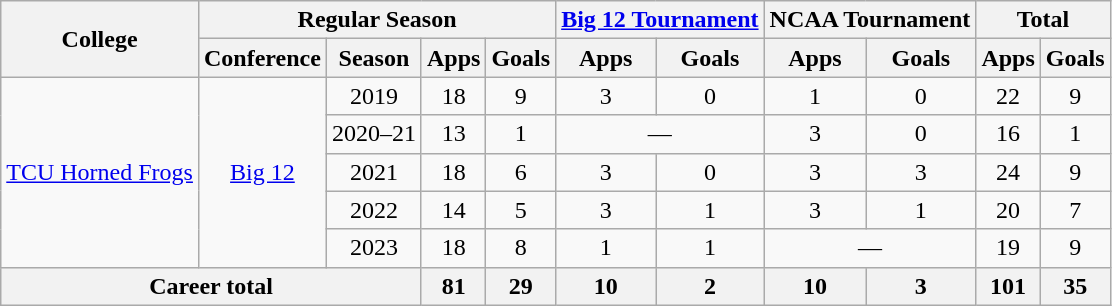<table class="wikitable" style="text-align: center;">
<tr>
<th rowspan="2">College</th>
<th colspan="4">Regular Season</th>
<th colspan="2"><a href='#'>Big 12 Tournament</a></th>
<th colspan="2">NCAA Tournament</th>
<th colspan="2">Total</th>
</tr>
<tr>
<th>Conference</th>
<th>Season</th>
<th>Apps</th>
<th>Goals</th>
<th>Apps</th>
<th>Goals</th>
<th>Apps</th>
<th>Goals</th>
<th>Apps</th>
<th>Goals</th>
</tr>
<tr>
<td rowspan="5"><a href='#'>TCU Horned Frogs</a></td>
<td rowspan="5"><a href='#'>Big 12</a></td>
<td>2019</td>
<td>18</td>
<td>9</td>
<td>3</td>
<td>0</td>
<td>1</td>
<td>0</td>
<td>22</td>
<td>9</td>
</tr>
<tr>
<td>2020–21</td>
<td>13</td>
<td>1</td>
<td colspan="2">—</td>
<td>3</td>
<td>0</td>
<td>16</td>
<td>1</td>
</tr>
<tr>
<td>2021</td>
<td>18</td>
<td>6</td>
<td>3</td>
<td>0</td>
<td>3</td>
<td>3</td>
<td>24</td>
<td>9</td>
</tr>
<tr>
<td>2022</td>
<td>14</td>
<td>5</td>
<td>3</td>
<td>1</td>
<td>3</td>
<td>1</td>
<td>20</td>
<td>7</td>
</tr>
<tr>
<td>2023</td>
<td>18</td>
<td>8</td>
<td>1</td>
<td>1</td>
<td colspan="2">—</td>
<td>19</td>
<td>9</td>
</tr>
<tr>
<th colspan="3">Career total</th>
<th>81</th>
<th>29</th>
<th>10</th>
<th>2</th>
<th>10</th>
<th>3</th>
<th>101</th>
<th>35</th>
</tr>
</table>
